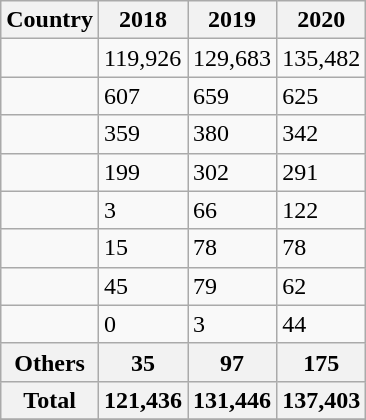<table class="wikitable mw-collapsible mw-uncollapsed nowrap mw-datatable">
<tr>
<th>Country</th>
<th>2018</th>
<th>2019</th>
<th>2020</th>
</tr>
<tr>
<td></td>
<td>119,926</td>
<td>129,683</td>
<td>135,482</td>
</tr>
<tr>
<td></td>
<td>607</td>
<td>659</td>
<td>625</td>
</tr>
<tr>
<td></td>
<td>359</td>
<td>380</td>
<td>342</td>
</tr>
<tr>
<td></td>
<td>199</td>
<td>302</td>
<td>291</td>
</tr>
<tr>
<td></td>
<td>3</td>
<td>66</td>
<td>122</td>
</tr>
<tr>
<td></td>
<td>15</td>
<td>78</td>
<td>78</td>
</tr>
<tr>
<td></td>
<td>45</td>
<td>79</td>
<td>62</td>
</tr>
<tr>
<td></td>
<td>0</td>
<td>3</td>
<td>44</td>
</tr>
<tr>
<th>Others</th>
<th>35</th>
<th>97</th>
<th>175</th>
</tr>
<tr>
<th>Total</th>
<th>121,436</th>
<th>131,446</th>
<th>137,403</th>
</tr>
<tr>
</tr>
</table>
